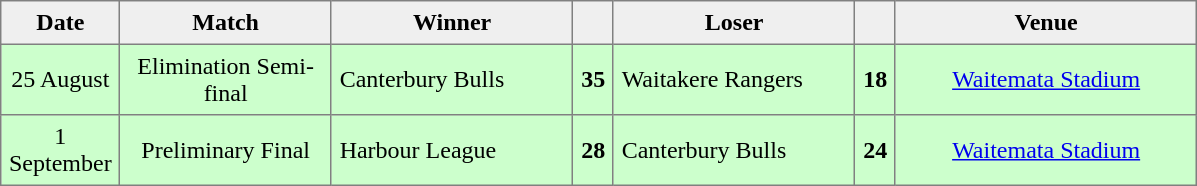<table style=border-collapse:collapse border=1 cellspacing=0 cellpadding=5>
<tr align=center bgcolor=#efefef>
<th width=5=100>Date</th>
<th width=130>Match</th>
<th width=150>Winner</th>
<th width=13></th>
<th width=150>Loser</th>
<th width=13></th>
<th width=190>Venue</th>
</tr>
<tr align=center style="background:#ccffcc;">
<td>25 August</td>
<td>Elimination Semi-final</td>
<td align="left">Canterbury Bulls</td>
<td><strong>35</strong></td>
<td align="left">Waitakere Rangers</td>
<td><strong>18</strong></td>
<td><a href='#'>Waitemata Stadium</a></td>
</tr>
<tr align=center style="background:#ccffcc;">
<td>1 September</td>
<td>Preliminary Final</td>
<td align="left">Harbour League</td>
<td><strong>28</strong></td>
<td align="left">Canterbury Bulls</td>
<td><strong>24</strong></td>
<td><a href='#'>Waitemata Stadium</a></td>
</tr>
</table>
